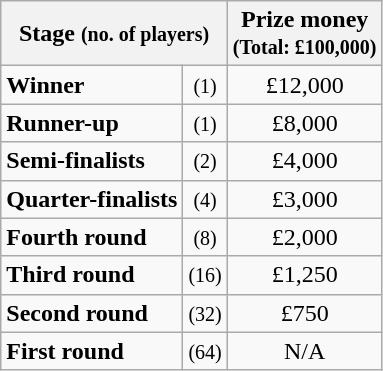<table class="wikitable">
<tr>
<th colspan=2>Stage <small>(no. of players)</small></th>
<th>Prize money<br><small>(Total: £100,000)</small></th>
</tr>
<tr>
<td><strong>Winner</strong></td>
<td align=center><small>(1)</small></td>
<td align=center>£12,000</td>
</tr>
<tr>
<td><strong>Runner-up</strong></td>
<td align=center><small>(1)</small></td>
<td align=center>£8,000</td>
</tr>
<tr>
<td><strong>Semi-finalists</strong></td>
<td align=center><small>(2)</small></td>
<td align=center>£4,000</td>
</tr>
<tr>
<td><strong>Quarter-finalists</strong></td>
<td align=center><small>(4)</small></td>
<td align=center>£3,000</td>
</tr>
<tr>
<td><strong>Fourth round</strong></td>
<td align=center><small>(8)</small></td>
<td align=center>£2,000</td>
</tr>
<tr>
<td><strong>Third round</strong></td>
<td align=center><small>(16)</small></td>
<td align=center>£1,250</td>
</tr>
<tr>
<td><strong>Second round</strong></td>
<td align=center><small>(32)</small></td>
<td align=center>£750</td>
</tr>
<tr>
<td><strong>First round</strong></td>
<td align=center><small>(64)</small></td>
<td align=center>N/A</td>
</tr>
</table>
